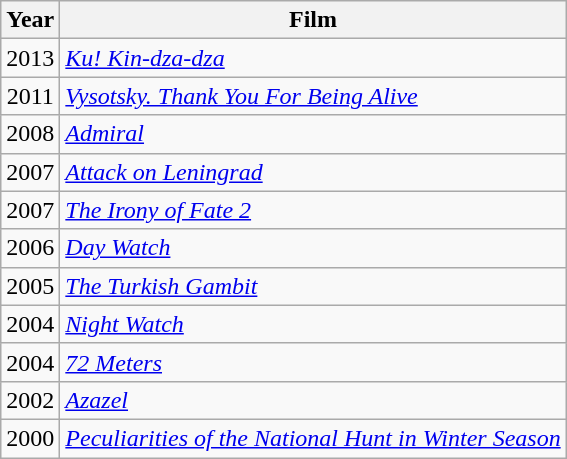<table class="wikitable">
<tr>
<th>Year</th>
<th>Film</th>
</tr>
<tr>
<td align="center">2013</td>
<td align="left"><em><a href='#'>Ku! Kin-dza-dza</a></em></td>
</tr>
<tr>
<td align="center">2011</td>
<td align="left"><em><a href='#'>Vysotsky. Thank You For Being Alive</a></em></td>
</tr>
<tr>
<td align="center">2008</td>
<td align="left"><a href='#'><em>Admiral</em></a></td>
</tr>
<tr>
<td align="center">2007</td>
<td align="left"><em><a href='#'>Attack on Leningrad</a></em></td>
</tr>
<tr>
<td align="center">2007</td>
<td align="left"><em><a href='#'>The Irony of Fate 2</a></em></td>
</tr>
<tr>
<td align="center">2006</td>
<td align="left"><a href='#'><em>Day Watch</em></a></td>
</tr>
<tr>
<td align="center">2005</td>
<td align="left"><a href='#'><em>The Turkish Gambit</em></a></td>
</tr>
<tr>
<td align="center">2004</td>
<td align="left"><a href='#'><em>Night Watch</em></a></td>
</tr>
<tr>
<td align="center">2004</td>
<td align="left"><em><a href='#'>72 Meters</a></em></td>
</tr>
<tr>
<td align="center">2002</td>
<td align="left"><a href='#'><em>Azazel</em></a></td>
</tr>
<tr>
<td align="center">2000</td>
<td align="left"><em><a href='#'>Peculiarities of the National Hunt in Winter Season</a></em></td>
</tr>
</table>
